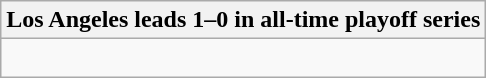<table class="wikitable collapsible collapsed">
<tr>
<th>Los Angeles leads 1–0 in all-time playoff series</th>
</tr>
<tr>
<td><br></td>
</tr>
</table>
